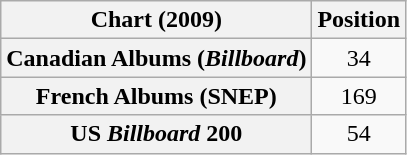<table class="wikitable sortable plainrowheaders" style="text-align:center">
<tr>
<th scope="col">Chart (2009)</th>
<th scope="col">Position</th>
</tr>
<tr>
<th scope="row">Canadian Albums (<em>Billboard</em>)</th>
<td>34</td>
</tr>
<tr>
<th scope="row">French Albums (SNEP)</th>
<td>169</td>
</tr>
<tr>
<th scope="row">US <em>Billboard</em> 200</th>
<td>54</td>
</tr>
</table>
